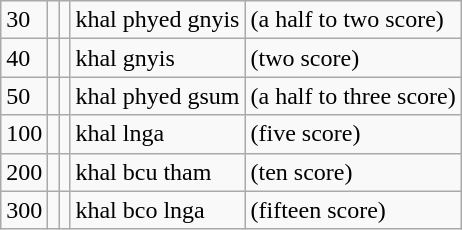<table class="wikitable">
<tr>
<td>30</td>
<td></td>
<td></td>
<td>khal phyed gnyis</td>
<td>(a half to two score)</td>
</tr>
<tr>
<td>40</td>
<td></td>
<td></td>
<td>khal gnyis</td>
<td>(two score)</td>
</tr>
<tr>
<td>50</td>
<td></td>
<td></td>
<td>khal phyed gsum</td>
<td>(a half to three score)</td>
</tr>
<tr>
<td>100</td>
<td></td>
<td></td>
<td>khal lnga</td>
<td>(five score)</td>
</tr>
<tr>
<td>200</td>
<td></td>
<td></td>
<td>khal bcu tham</td>
<td>(ten score)</td>
</tr>
<tr>
<td>300</td>
<td></td>
<td></td>
<td>khal bco lnga</td>
<td>(fifteen score)</td>
</tr>
</table>
